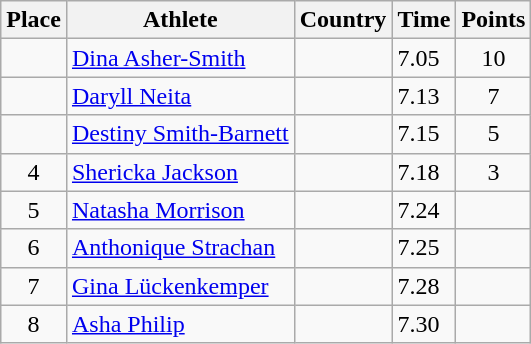<table class="wikitable">
<tr>
<th>Place</th>
<th>Athlete</th>
<th>Country</th>
<th>Time</th>
<th>Points</th>
</tr>
<tr>
<td align=center></td>
<td><a href='#'>Dina Asher-Smith</a></td>
<td></td>
<td>7.05</td>
<td align=center>10</td>
</tr>
<tr>
<td align=center></td>
<td><a href='#'>Daryll Neita</a></td>
<td></td>
<td>7.13</td>
<td align=center>7</td>
</tr>
<tr>
<td align=center></td>
<td><a href='#'>Destiny Smith-Barnett</a></td>
<td></td>
<td>7.15</td>
<td align=center>5</td>
</tr>
<tr>
<td align=center>4</td>
<td><a href='#'>Shericka Jackson</a></td>
<td></td>
<td>7.18</td>
<td align=center>3</td>
</tr>
<tr>
<td align=center>5</td>
<td><a href='#'>Natasha Morrison</a></td>
<td></td>
<td>7.24</td>
<td align=center></td>
</tr>
<tr>
<td align=center>6</td>
<td><a href='#'>Anthonique Strachan</a></td>
<td></td>
<td>7.25</td>
<td align=center></td>
</tr>
<tr>
<td align=center>7</td>
<td><a href='#'>Gina Lückenkemper</a></td>
<td></td>
<td>7.28</td>
<td align=center></td>
</tr>
<tr>
<td align=center>8</td>
<td><a href='#'>Asha Philip</a></td>
<td></td>
<td>7.30</td>
<td align=center></td>
</tr>
</table>
